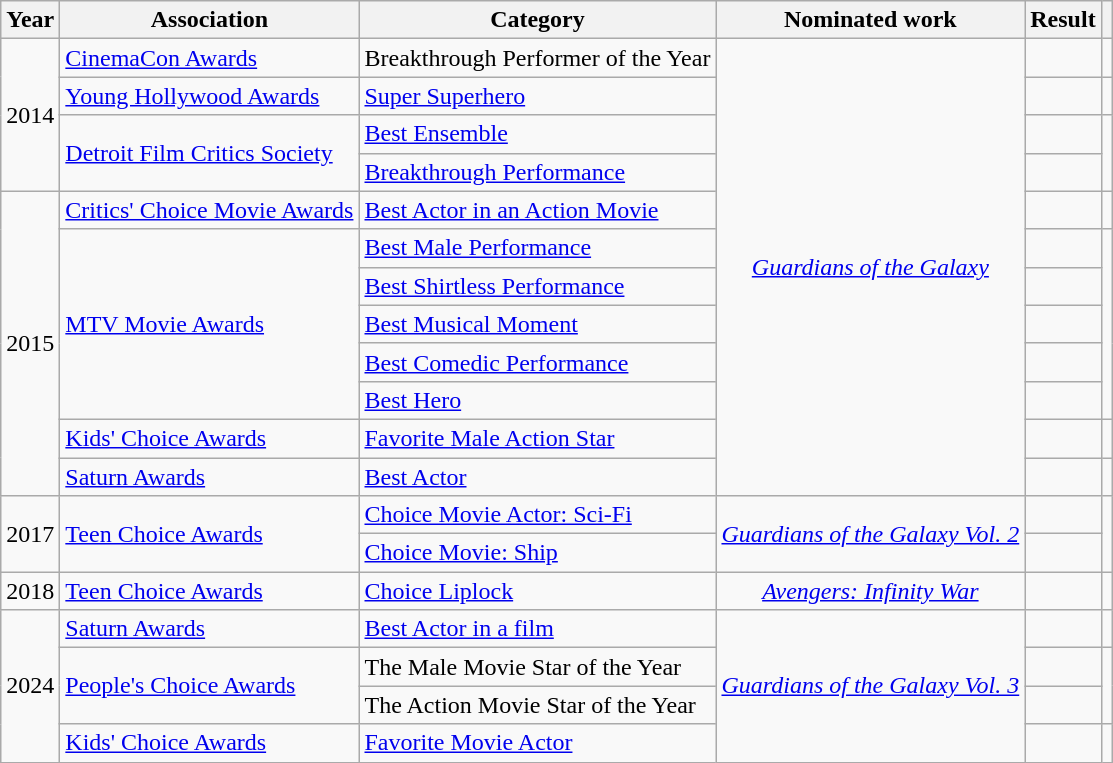<table class="wikitable">
<tr>
<th>Year</th>
<th>Association</th>
<th>Category</th>
<th>Nominated work</th>
<th>Result</th>
<th class="unsortable"></th>
</tr>
<tr>
<td rowspan=4>2014</td>
<td><a href='#'>CinemaCon Awards</a></td>
<td>Breakthrough Performer of the Year</td>
<td rowspan="12" style="text-align:center;"><em><a href='#'>Guardians of the Galaxy</a></em></td>
<td></td>
<td style="text-align:center;"></td>
</tr>
<tr>
<td><a href='#'>Young Hollywood Awards</a></td>
<td><a href='#'>Super Superhero</a></td>
<td></td>
<td style="text-align:center;"></td>
</tr>
<tr>
<td rowspan="2"><a href='#'>Detroit Film Critics Society</a></td>
<td><a href='#'>Best Ensemble</a></td>
<td></td>
<td style="text-align:center;" rowspan="2"></td>
</tr>
<tr>
<td><a href='#'>Breakthrough Performance</a></td>
<td></td>
</tr>
<tr>
<td rowspan=8>2015</td>
<td><a href='#'>Critics' Choice Movie Awards</a></td>
<td><a href='#'>Best Actor in an Action Movie</a></td>
<td></td>
<td style="text-align:center;"></td>
</tr>
<tr>
<td rowspan="5"><a href='#'>MTV Movie Awards</a></td>
<td><a href='#'>Best Male Performance</a></td>
<td></td>
<td style="text-align:center;" rowspan="5"></td>
</tr>
<tr>
<td><a href='#'>Best Shirtless Performance</a></td>
<td></td>
</tr>
<tr>
<td><a href='#'>Best Musical Moment</a></td>
<td></td>
</tr>
<tr>
<td><a href='#'>Best Comedic Performance</a></td>
<td></td>
</tr>
<tr>
<td><a href='#'>Best Hero</a></td>
<td></td>
</tr>
<tr>
<td><a href='#'>Kids' Choice Awards</a></td>
<td><a href='#'>Favorite Male Action Star</a></td>
<td></td>
<td style="text-align:center;"></td>
</tr>
<tr>
<td><a href='#'>Saturn Awards</a></td>
<td><a href='#'>Best Actor</a></td>
<td></td>
<td style="text-align:center;"></td>
</tr>
<tr>
<td rowspan="2">2017</td>
<td rowspan="2"><a href='#'>Teen Choice Awards</a></td>
<td><a href='#'>Choice Movie Actor: Sci-Fi</a></td>
<td rowspan="2" style="text-align:center;"><em><a href='#'>Guardians of the Galaxy Vol. 2</a></em></td>
<td></td>
<td style="text-align:center;" rowspan="2"></td>
</tr>
<tr>
<td><a href='#'>Choice Movie: Ship</a> </td>
<td></td>
</tr>
<tr>
<td>2018</td>
<td><a href='#'>Teen Choice Awards</a></td>
<td><a href='#'>Choice Liplock</a> </td>
<td style="text-align:center;"><em><a href='#'>Avengers: Infinity War</a></em></td>
<td></td>
<td style="text-align:center;"></td>
</tr>
<tr>
<td rowspan="4">2024</td>
<td><a href='#'>Saturn Awards</a></td>
<td><a href='#'>Best Actor in a film</a></td>
<td rowspan="4" style="text-align:center;"><em><a href='#'>Guardians of the Galaxy Vol. 3</a></em></td>
<td></td>
<td style="text-align:center;"></td>
</tr>
<tr>
<td rowspan="2"><a href='#'>People's Choice Awards</a></td>
<td>The Male Movie Star of the Year</td>
<td></td>
<td rowspan="2" style="text-align:center;"></td>
</tr>
<tr>
<td>The Action Movie Star of the Year</td>
<td></td>
</tr>
<tr>
<td><a href='#'>Kids' Choice Awards</a></td>
<td><a href='#'>Favorite Movie Actor</a></td>
<td></td>
<td style="text-align:center;"></td>
</tr>
</table>
